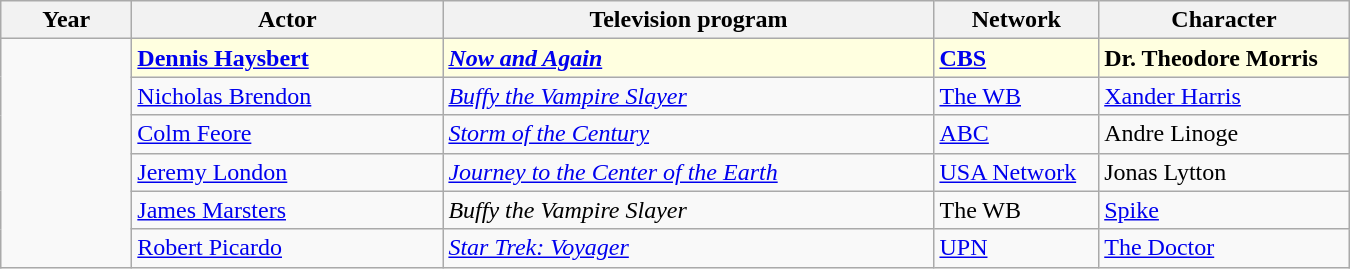<table class="wikitable" width="900px" border="1" cellpadding="5" cellspacing="0" align="center">
<tr>
<th width="80px">Year</th>
<th width="200px">Actor</th>
<th width="320px">Television program</th>
<th>Network</th>
<th>Character</th>
</tr>
<tr>
<td rowspan=6></td>
<td style="background:lightyellow"><strong><a href='#'>Dennis Haysbert</a></strong></td>
<td style="background:lightyellow"><strong><em><a href='#'>Now and Again</a></em></strong></td>
<td style="background:lightyellow"><strong><a href='#'>CBS</a></strong></td>
<td style="background:lightyellow"><strong>Dr. Theodore Morris</strong></td>
</tr>
<tr>
<td><a href='#'>Nicholas Brendon</a></td>
<td><em><a href='#'>Buffy the Vampire Slayer</a></em></td>
<td><a href='#'>The WB</a></td>
<td><a href='#'>Xander Harris</a></td>
</tr>
<tr>
<td><a href='#'>Colm Feore</a></td>
<td><em><a href='#'>Storm of the Century</a></em></td>
<td><a href='#'>ABC</a></td>
<td>Andre Linoge</td>
</tr>
<tr>
<td><a href='#'>Jeremy London</a></td>
<td><em><a href='#'>Journey to the Center of the Earth</a></em></td>
<td><a href='#'>USA Network</a></td>
<td>Jonas Lytton</td>
</tr>
<tr>
<td><a href='#'>James Marsters</a></td>
<td><em>Buffy the Vampire Slayer</em></td>
<td>The WB</td>
<td><a href='#'>Spike</a></td>
</tr>
<tr>
<td><a href='#'>Robert Picardo</a></td>
<td><em><a href='#'>Star Trek: Voyager</a></em></td>
<td><a href='#'>UPN</a></td>
<td><a href='#'>The Doctor</a></td>
</tr>
</table>
